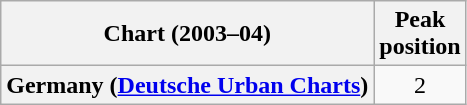<table class="wikitable plainrowheaders" style="text-align:center">
<tr>
<th>Chart (2003–04)</th>
<th>Peak<br>position</th>
</tr>
<tr>
<th scope="row">Germany (<a href='#'>Deutsche Urban Charts</a>)</th>
<td align="center">2</td>
</tr>
</table>
